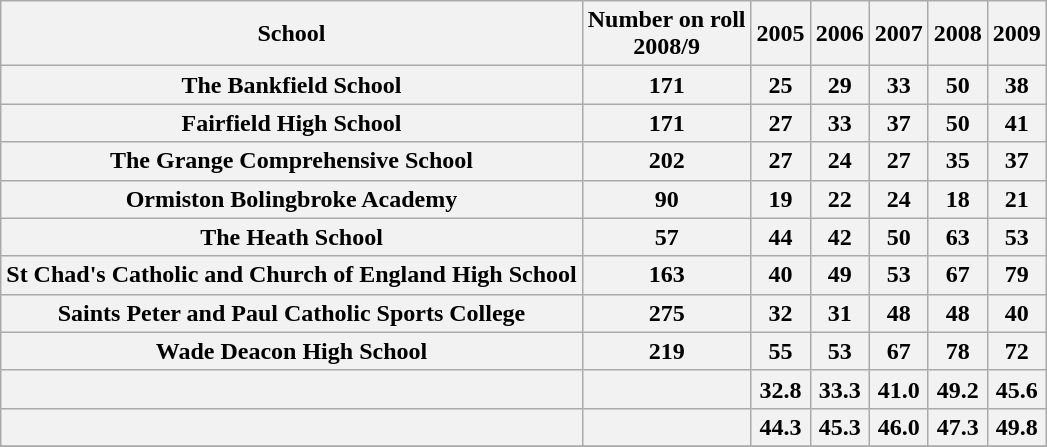<table class="wikitable sortable">
<tr>
<th>School</th>
<th>Number on roll<br>2008/9</th>
<th>2005</th>
<th>2006</th>
<th>2007</th>
<th>2008</th>
<th>2009</th>
</tr>
<tr>
<th>The Bankfield School</th>
<th>171</th>
<th>25</th>
<th>29</th>
<th>33</th>
<th>50</th>
<th>38</th>
</tr>
<tr>
<th Fairfield High School (Widnes)>Fairfield High School</th>
<th>171</th>
<th>27</th>
<th>33</th>
<th>37</th>
<th>50</th>
<th>41</th>
</tr>
<tr>
<th>The Grange Comprehensive School</th>
<th>202</th>
<th>27</th>
<th>24</th>
<th>27</th>
<th>35</th>
<th>37</th>
</tr>
<tr>
<th>Ormiston Bolingbroke Academy</th>
<th>90</th>
<th>19</th>
<th>22</th>
<th>24</th>
<th>18</th>
<th>21</th>
</tr>
<tr>
<th>The Heath School</th>
<th>57</th>
<th>44</th>
<th>42</th>
<th>50</th>
<th>63</th>
<th>53</th>
</tr>
<tr>
<th>St Chad's Catholic and Church of England High School</th>
<th>163</th>
<th>40</th>
<th>49</th>
<th>53</th>
<th>67</th>
<th>79</th>
</tr>
<tr>
<th>Saints Peter and Paul Catholic Sports College</th>
<th>275</th>
<th>32</th>
<th>31</th>
<th>48</th>
<th>48</th>
<th>40</th>
</tr>
<tr>
<th>Wade Deacon High School</th>
<th>219</th>
<th>55</th>
<th>53</th>
<th>67</th>
<th>78</th>
<th>72</th>
</tr>
<tr>
<th></th>
<th></th>
<th>32.8</th>
<th>33.3</th>
<th>41.0</th>
<th>49.2</th>
<th>45.6</th>
</tr>
<tr>
<th></th>
<th></th>
<th>44.3</th>
<th>45.3</th>
<th>46.0</th>
<th>47.3</th>
<th>49.8</th>
</tr>
<tr>
</tr>
</table>
